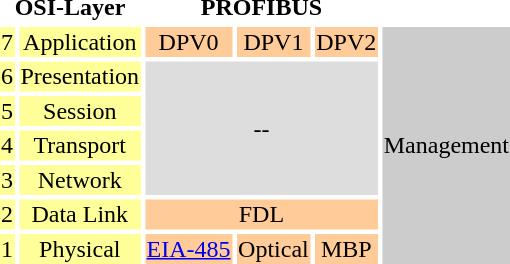<table border="0" cellspacing="3" style="margin:1em auto">
<tr>
<th colspan="2">OSI-Layer</th>
<th colspan="3" align="center">PROFIBUS</th>
</tr>
<tr ---->
<td align="center" bgcolor="#ffff99">7</td>
<td align="center" bgcolor="#ffff99">Application</td>
<td align="center" bgcolor="#ffcc99">DPV0</td>
<td align="center" bgcolor="#ffcc99">DPV1</td>
<td align="center" bgcolor="#ffcc99">DPV2</td>
<td rowspan="7" align="center" bgcolor="#cccccc">Management</td>
</tr>
<tr ---->
<td align="center" bgcolor="#ffff99">6</td>
<td align="center" bgcolor="#ffff99">Presentation</td>
<td colspan="3" rowspan="4" align="center" bgcolor="#dddddd">--</td>
</tr>
<tr ---->
<td align="center" bgcolor="#ffff99">5</td>
<td align="center" bgcolor="#ffff99">Session</td>
</tr>
<tr ---->
<td align="center" bgcolor="#ffff99">4</td>
<td align="center" bgcolor="#ffff99">Transport</td>
</tr>
<tr ---->
<td align="center" bgcolor="#ffff99">3</td>
<td align="center" bgcolor="#ffff99">Network</td>
</tr>
<tr ---->
<td align="center" bgcolor="#ffff99">2</td>
<td align="center" bgcolor="#ffff99">Data Link</td>
<td colspan="3" align="center" bgcolor="#ffcc99">FDL</td>
</tr>
<tr ---->
<td align="center" bgcolor="#ffff99">1</td>
<td align="center" bgcolor="#ffff99">Physical</td>
<td align="center" bgcolor="#ffcc99"><a href='#'>EIA-485</a></td>
<td align="center" bgcolor="#ffcc99">Optical</td>
<td align="center" bgcolor="#ffcc99">MBP</td>
</tr>
</table>
